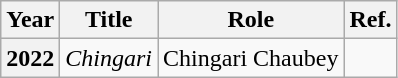<table class="wikitable plainrowheaders sortable">
<tr>
<th scope="col">Year</th>
<th scope="col">Title</th>
<th scope="col">Role</th>
<th scope="col" class="unsortable">Ref.</th>
</tr>
<tr>
<th scope="row">2022</th>
<td><em>Chingari</em></td>
<td>Chingari Chaubey</td>
<td></td>
</tr>
</table>
